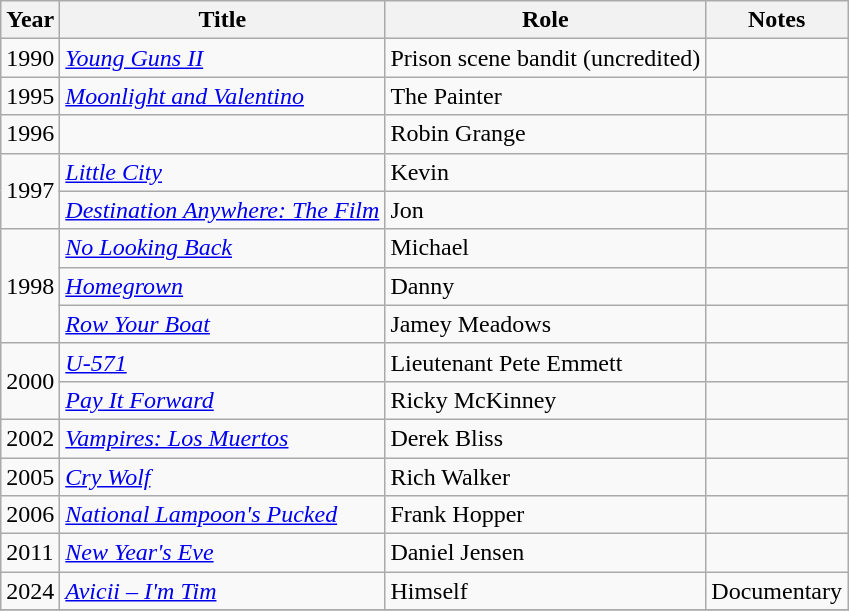<table class="wikitable sortable">
<tr>
<th>Year</th>
<th>Title</th>
<th>Role</th>
<th>Notes</th>
</tr>
<tr>
<td>1990</td>
<td><em><a href='#'>Young Guns II</a></em></td>
<td>Prison scene bandit (uncredited)</td>
<td></td>
</tr>
<tr>
<td>1995</td>
<td><em><a href='#'>Moonlight and Valentino</a></em></td>
<td>The Painter</td>
<td></td>
</tr>
<tr>
<td>1996</td>
<td><em></em></td>
<td>Robin Grange</td>
<td></td>
</tr>
<tr>
<td rowspan="2">1997</td>
<td><em><a href='#'>Little City</a></em></td>
<td>Kevin</td>
<td></td>
</tr>
<tr>
<td><em><a href='#'>Destination Anywhere: The Film</a></em></td>
<td>Jon</td>
<td></td>
</tr>
<tr>
<td rowspan="3">1998</td>
<td><em><a href='#'>No Looking Back</a></em></td>
<td>Michael</td>
<td></td>
</tr>
<tr>
<td><em><a href='#'>Homegrown</a></em></td>
<td>Danny</td>
<td></td>
</tr>
<tr>
<td><em><a href='#'>Row Your Boat</a></em></td>
<td>Jamey Meadows</td>
<td></td>
</tr>
<tr>
<td rowspan="2">2000</td>
<td><em><a href='#'>U-571</a></em></td>
<td>Lieutenant Pete Emmett</td>
<td></td>
</tr>
<tr>
<td><em><a href='#'>Pay It Forward</a></em></td>
<td>Ricky McKinney</td>
<td></td>
</tr>
<tr>
<td>2002</td>
<td><em><a href='#'>Vampires: Los Muertos</a></em></td>
<td>Derek Bliss</td>
<td></td>
</tr>
<tr>
<td>2005</td>
<td><em><a href='#'>Cry Wolf</a></em></td>
<td>Rich Walker</td>
<td></td>
</tr>
<tr>
<td>2006</td>
<td><em><a href='#'>National Lampoon's Pucked</a></em></td>
<td>Frank Hopper</td>
<td></td>
</tr>
<tr>
<td>2011</td>
<td><em><a href='#'>New Year's Eve</a></em></td>
<td>Daniel Jensen</td>
<td></td>
</tr>
<tr>
<td>2024</td>
<td><em><a href='#'>Avicii – I'm Tim</a></em></td>
<td>Himself</td>
<td>Documentary</td>
</tr>
<tr>
</tr>
</table>
